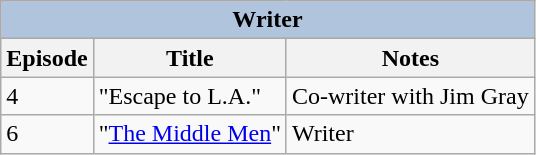<table class="wikitable" style="font-size: 100%;">
<tr>
<th colspan="3" style="background: LightSteelBlue;">Writer</th>
</tr>
<tr>
<th>Episode</th>
<th>Title</th>
<th>Notes</th>
</tr>
<tr>
<td style= align="center">4</td>
<td>"Escape to L.A."</td>
<td>Co-writer with Jim Gray</td>
</tr>
<tr>
<td style= align="center">6</td>
<td>"<a href='#'>The Middle Men</a>"</td>
<td>Writer</td>
</tr>
</table>
